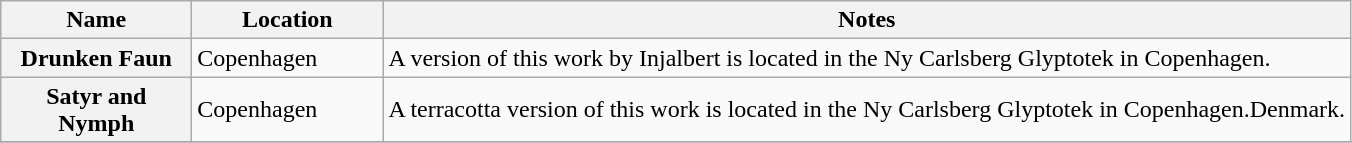<table class="wikitable sortable plainrowheaders">
<tr>
<th scope="col" style="width:120px">Name</th>
<th scope="col" style="width:120px">Location</th>
<th scope="col" class="unsortable">Notes</th>
</tr>
<tr>
<th scope="row">Drunken Faun</th>
<td>Copenhagen<br></td>
<td>A version of this work by Injalbert is located in the Ny Carlsberg Glyptotek in Copenhagen.<br></td>
</tr>
<tr>
<th scope="row">Satyr and Nymph</th>
<td>Copenhagen<br></td>
<td>A terracotta version of this work is located in the Ny Carlsberg Glyptotek in Copenhagen.Denmark.<br></td>
</tr>
<tr>
</tr>
</table>
